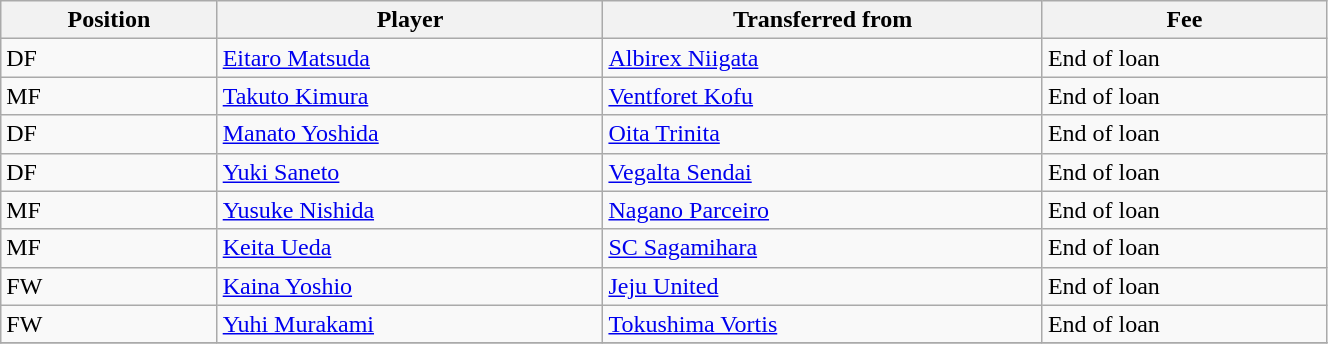<table class="wikitable sortable" style="width:70%; text-align:center; font-size:100%; text-align:left;">
<tr>
<th>Position</th>
<th>Player</th>
<th>Transferred from</th>
<th>Fee</th>
</tr>
<tr>
<td>DF</td>
<td> <a href='#'>Eitaro Matsuda</a></td>
<td> <a href='#'>Albirex Niigata</a></td>
<td>End of loan </td>
</tr>
<tr>
<td>MF</td>
<td> <a href='#'>Takuto Kimura</a></td>
<td> <a href='#'>Ventforet Kofu</a></td>
<td>End of loan </td>
</tr>
<tr>
<td>DF</td>
<td> <a href='#'>Manato Yoshida</a></td>
<td> <a href='#'>Oita Trinita</a></td>
<td>End of loan  </td>
</tr>
<tr>
<td>DF</td>
<td> <a href='#'>Yuki Saneto</a></td>
<td> <a href='#'>Vegalta Sendai</a></td>
<td>End of loan  </td>
</tr>
<tr>
<td>MF</td>
<td> <a href='#'>Yusuke Nishida</a></td>
<td> <a href='#'>Nagano Parceiro</a></td>
<td>End of loan  </td>
</tr>
<tr>
<td>MF</td>
<td> <a href='#'>Keita Ueda</a></td>
<td> <a href='#'>SC Sagamihara</a></td>
<td>End of loan  </td>
</tr>
<tr>
<td>FW</td>
<td> <a href='#'>Kaina Yoshio</a></td>
<td> <a href='#'>Jeju United</a></td>
<td>End of loan  </td>
</tr>
<tr>
<td>FW</td>
<td> <a href='#'>Yuhi Murakami</a></td>
<td> <a href='#'>Tokushima Vortis</a></td>
<td>End of loan </td>
</tr>
<tr>
</tr>
</table>
